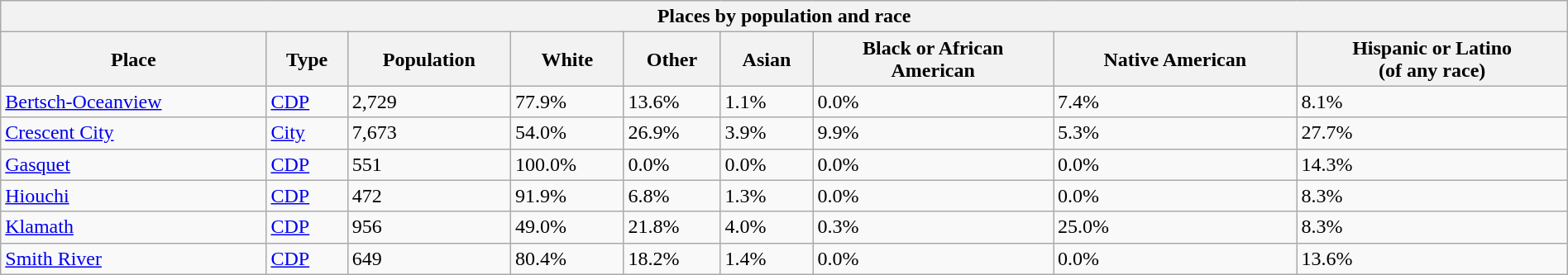<table class="wikitable collapsible collapsed sortable" style="width: 100%;">
<tr>
<th colspan="9">Places by population and race</th>
</tr>
<tr>
<th>Place</th>
<th>Type</th>
<th data-sort-type="number">Population</th>
<th data-sort-type="number">White</th>
<th data-sort-type="number">Other<br></th>
<th data-sort-type="number">Asian</th>
<th data-sort-type="number">Black or African<br>American</th>
<th data-sort-type="number">Native American<br></th>
<th data-sort-type="number">Hispanic or Latino<br>(of any race)</th>
</tr>
<tr>
<td><a href='#'>Bertsch-Oceanview</a></td>
<td><a href='#'>CDP</a></td>
<td>2,729</td>
<td>77.9%</td>
<td>13.6%</td>
<td>1.1%</td>
<td>0.0%</td>
<td>7.4%</td>
<td>8.1%</td>
</tr>
<tr>
<td><a href='#'>Crescent City</a></td>
<td><a href='#'>City</a></td>
<td>7,673</td>
<td>54.0%</td>
<td>26.9%</td>
<td>3.9%</td>
<td>9.9%</td>
<td>5.3%</td>
<td>27.7%</td>
</tr>
<tr>
<td><a href='#'>Gasquet</a></td>
<td><a href='#'>CDP</a></td>
<td>551</td>
<td>100.0%</td>
<td>0.0%</td>
<td>0.0%</td>
<td>0.0%</td>
<td>0.0%</td>
<td>14.3%</td>
</tr>
<tr>
<td><a href='#'>Hiouchi</a></td>
<td><a href='#'>CDP</a></td>
<td>472</td>
<td>91.9%</td>
<td>6.8%</td>
<td>1.3%</td>
<td>0.0%</td>
<td>0.0%</td>
<td>8.3%</td>
</tr>
<tr>
<td><a href='#'>Klamath</a></td>
<td><a href='#'>CDP</a></td>
<td>956</td>
<td>49.0%</td>
<td>21.8%</td>
<td>4.0%</td>
<td>0.3%</td>
<td>25.0%</td>
<td>8.3%</td>
</tr>
<tr>
<td><a href='#'>Smith River</a></td>
<td><a href='#'>CDP</a></td>
<td>649</td>
<td>80.4%</td>
<td>18.2%</td>
<td>1.4%</td>
<td>0.0%</td>
<td>0.0%</td>
<td>13.6%</td>
</tr>
</table>
